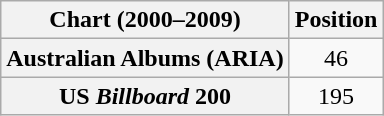<table class="wikitable sortable plainrowheaders">
<tr>
<th>Chart (2000–2009)</th>
<th>Position</th>
</tr>
<tr>
<th scope="row">Australian Albums (ARIA)</th>
<td align="center">46</td>
</tr>
<tr>
<th scope="row">US <em>Billboard</em> 200</th>
<td style="text-align:center;">195</td>
</tr>
</table>
